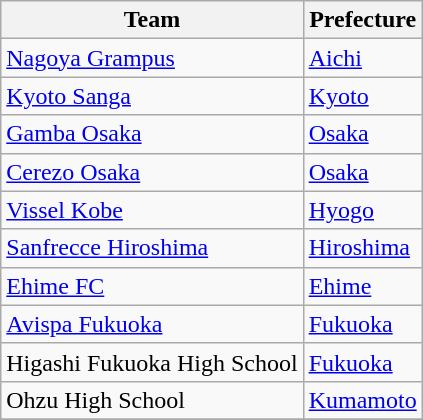<table class="wikitable">
<tr>
<th>Team</th>
<th>Prefecture</th>
</tr>
<tr>
<td><a href='#'>Nagoya Grampus</a></td>
<td><a href='#'>Aichi</a></td>
</tr>
<tr>
<td><a href='#'>Kyoto Sanga</a></td>
<td><a href='#'>Kyoto</a></td>
</tr>
<tr>
<td><a href='#'>Gamba Osaka</a></td>
<td><a href='#'>Osaka</a></td>
</tr>
<tr>
<td><a href='#'>Cerezo Osaka</a></td>
<td><a href='#'>Osaka</a></td>
</tr>
<tr>
<td><a href='#'>Vissel Kobe</a></td>
<td><a href='#'>Hyogo</a></td>
</tr>
<tr>
<td><a href='#'>Sanfrecce Hiroshima</a></td>
<td><a href='#'>Hiroshima</a></td>
</tr>
<tr>
<td><a href='#'>Ehime FC</a> </td>
<td><a href='#'>Ehime</a></td>
</tr>
<tr>
<td><a href='#'>Avispa Fukuoka</a></td>
<td><a href='#'>Fukuoka</a></td>
</tr>
<tr>
<td>Higashi Fukuoka High School</td>
<td><a href='#'>Fukuoka</a></td>
</tr>
<tr>
<td>Ohzu High School </td>
<td><a href='#'>Kumamoto</a></td>
</tr>
<tr>
</tr>
</table>
